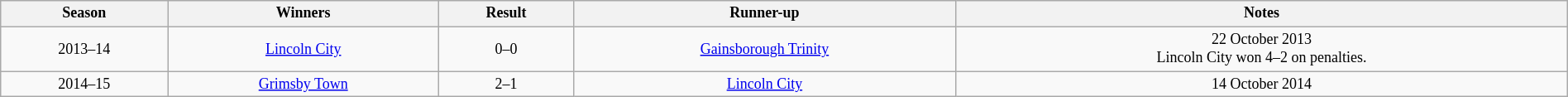<table class="wikitable" style="text-align: center; width: 100%; font-size: 12px">
<tr>
<th>Season</th>
<th>Winners</th>
<th>Result</th>
<th>Runner-up</th>
<th>Notes</th>
</tr>
<tr>
<td>2013–14</td>
<td><a href='#'>Lincoln City</a></td>
<td>0–0</td>
<td><a href='#'>Gainsborough Trinity</a></td>
<td>22 October 2013<br>Lincoln City won 4–2 on penalties.</td>
</tr>
<tr>
<td>2014–15</td>
<td><a href='#'>Grimsby Town</a></td>
<td>2–1</td>
<td><a href='#'>Lincoln City</a></td>
<td>14 October 2014</td>
</tr>
</table>
